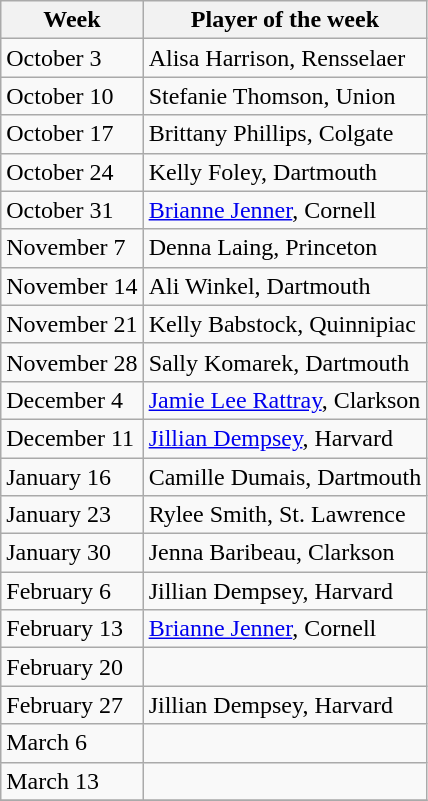<table class="wikitable" border="1">
<tr>
<th>Week</th>
<th>Player of the week</th>
</tr>
<tr>
<td>October 3</td>
<td>Alisa Harrison, Rensselaer</td>
</tr>
<tr>
<td>October 10</td>
<td>Stefanie Thomson, Union</td>
</tr>
<tr>
<td>October 17</td>
<td>Brittany Phillips, Colgate</td>
</tr>
<tr>
<td>October 24</td>
<td>Kelly Foley, Dartmouth</td>
</tr>
<tr>
<td>October 31</td>
<td><a href='#'>Brianne Jenner</a>, Cornell</td>
</tr>
<tr>
<td>November 7</td>
<td>Denna Laing, Princeton</td>
</tr>
<tr>
<td>November 14</td>
<td>Ali Winkel, Dartmouth</td>
</tr>
<tr>
<td>November 21</td>
<td>Kelly Babstock, Quinnipiac</td>
</tr>
<tr>
<td>November 28</td>
<td>Sally Komarek, Dartmouth</td>
</tr>
<tr>
<td>December 4</td>
<td><a href='#'>Jamie Lee Rattray</a>, Clarkson</td>
</tr>
<tr>
<td>December 11</td>
<td><a href='#'>Jillian Dempsey</a>, Harvard</td>
</tr>
<tr>
<td>January 16</td>
<td>Camille Dumais, Dartmouth</td>
</tr>
<tr>
<td>January 23</td>
<td>Rylee Smith, St. Lawrence</td>
</tr>
<tr>
<td>January 30</td>
<td>Jenna Baribeau, Clarkson</td>
</tr>
<tr>
<td>February 6</td>
<td>Jillian Dempsey, Harvard</td>
</tr>
<tr>
<td>February 13</td>
<td><a href='#'>Brianne Jenner</a>, Cornell</td>
</tr>
<tr>
<td>February 20</td>
<td></td>
</tr>
<tr>
<td>February 27</td>
<td>Jillian Dempsey, Harvard</td>
</tr>
<tr>
<td>March 6</td>
<td></td>
</tr>
<tr>
<td>March 13</td>
<td></td>
</tr>
<tr>
</tr>
</table>
